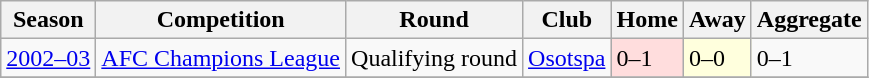<table class="wikitable">
<tr>
<th>Season</th>
<th>Competition</th>
<th>Round</th>
<th>Club</th>
<th>Home</th>
<th>Away</th>
<th>Aggregate</th>
</tr>
<tr>
<td><a href='#'>2002–03</a></td>
<td><a href='#'>AFC Champions League</a></td>
<td>Qualifying round</td>
<td> <a href='#'>Osotspa</a></td>
<td style="background:#fdd;">0–1</td>
<td style="background:#ffd;">0–0</td>
<td>0–1</td>
</tr>
<tr>
</tr>
</table>
